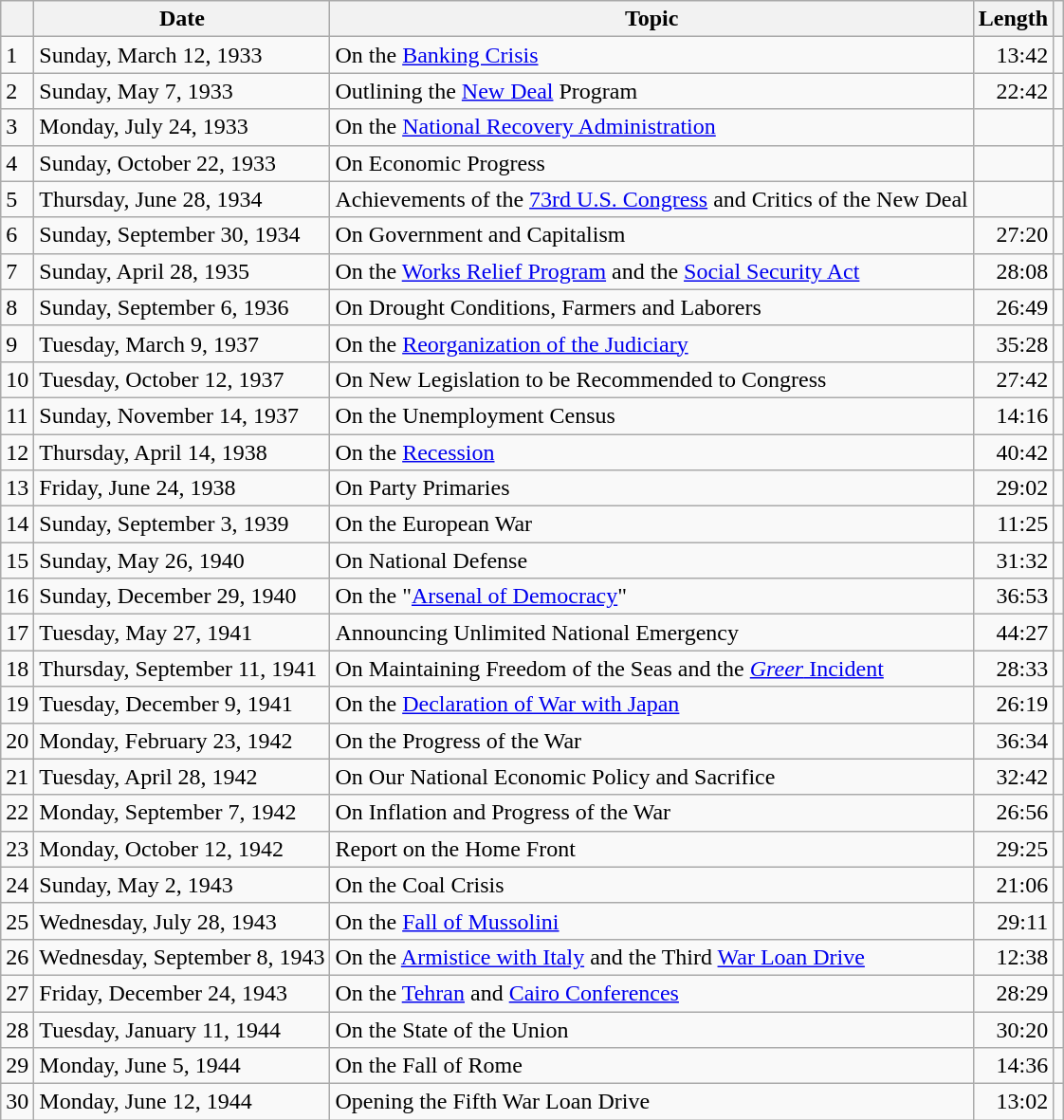<table class="wikitable">
<tr>
<th align="center"></th>
<th align="center">Date</th>
<th align="center">Topic</th>
<th align="center">Length</th>
<th align="center"></th>
</tr>
<tr>
<td>1</td>
<td>Sunday, March 12, 1933</td>
<td>On the <a href='#'>Banking Crisis</a></td>
<td style="text-align:right;">13:42</td>
<td></td>
</tr>
<tr>
<td>2</td>
<td>Sunday, May 7, 1933</td>
<td>Outlining the <a href='#'>New Deal</a> Program</td>
<td style="text-align:right;">22:42</td>
<td></td>
</tr>
<tr>
<td>3</td>
<td>Monday, July 24, 1933</td>
<td>On the <a href='#'>National Recovery Administration</a></td>
<td></td>
<td></td>
</tr>
<tr>
<td>4</td>
<td>Sunday, October 22, 1933</td>
<td>On Economic Progress</td>
<td></td>
<td></td>
</tr>
<tr>
<td>5</td>
<td>Thursday, June 28, 1934</td>
<td>Achievements of the <a href='#'>73rd U.S. Congress</a> and Critics of the New Deal</td>
<td></td>
<td></td>
</tr>
<tr>
<td>6</td>
<td>Sunday, September 30, 1934</td>
<td>On Government and Capitalism</td>
<td style="text-align:right;">27:20</td>
<td></td>
</tr>
<tr>
<td>7</td>
<td>Sunday, April 28, 1935</td>
<td>On the <a href='#'>Works Relief Program</a> and the <a href='#'>Social Security Act</a></td>
<td style="text-align:right;">28:08</td>
<td></td>
</tr>
<tr>
<td>8</td>
<td>Sunday, September 6, 1936</td>
<td>On Drought Conditions, Farmers and Laborers</td>
<td style="text-align:right;">26:49</td>
<td></td>
</tr>
<tr>
<td>9</td>
<td>Tuesday, March 9, 1937</td>
<td>On the <a href='#'>Reorganization of the Judiciary</a></td>
<td style="text-align:right;">35:28</td>
<td></td>
</tr>
<tr>
<td>10</td>
<td>Tuesday, October 12, 1937</td>
<td>On New Legislation to be Recommended to Congress</td>
<td style="text-align:right;">27:42</td>
<td></td>
</tr>
<tr>
<td>11</td>
<td>Sunday, November 14, 1937</td>
<td>On the Unemployment Census</td>
<td style="text-align:right;">14:16</td>
<td></td>
</tr>
<tr>
<td>12</td>
<td>Thursday, April 14, 1938</td>
<td>On the <a href='#'>Recession</a></td>
<td style="text-align:right;">40:42</td>
<td></td>
</tr>
<tr>
<td>13</td>
<td>Friday, June 24, 1938</td>
<td>On Party Primaries</td>
<td style="text-align:right;">29:02</td>
<td></td>
</tr>
<tr>
<td>14</td>
<td>Sunday, September 3, 1939</td>
<td>On the European War</td>
<td style="text-align:right;">11:25</td>
<td></td>
</tr>
<tr>
<td>15</td>
<td>Sunday, May 26, 1940</td>
<td>On National Defense</td>
<td style="text-align:right;">31:32</td>
<td></td>
</tr>
<tr>
<td>16</td>
<td>Sunday, December 29, 1940</td>
<td>On the "<a href='#'>Arsenal of Democracy</a>"</td>
<td style="text-align:right;">36:53</td>
<td></td>
</tr>
<tr>
<td>17</td>
<td>Tuesday, May 27, 1941</td>
<td>Announcing Unlimited National Emergency</td>
<td style="text-align:right;">44:27</td>
<td></td>
</tr>
<tr>
<td>18</td>
<td>Thursday, September 11, 1941</td>
<td>On Maintaining Freedom of the Seas and the <a href='#'><em>Greer</em> Incident</a></td>
<td style="text-align:right;">28:33</td>
<td></td>
</tr>
<tr>
<td>19</td>
<td>Tuesday, December 9, 1941</td>
<td>On the <a href='#'>Declaration of War with Japan</a></td>
<td style="text-align:right;">26:19</td>
<td></td>
</tr>
<tr>
<td>20</td>
<td>Monday, February 23, 1942</td>
<td>On the Progress of the War</td>
<td style="text-align:right;">36:34</td>
<td></td>
</tr>
<tr>
<td>21</td>
<td>Tuesday, April 28, 1942</td>
<td>On Our National Economic Policy and Sacrifice</td>
<td style="text-align:right;">32:42</td>
<td></td>
</tr>
<tr>
<td>22</td>
<td>Monday, September 7, 1942</td>
<td>On Inflation and Progress of the War</td>
<td style="text-align:right;">26:56</td>
<td></td>
</tr>
<tr>
<td>23</td>
<td>Monday, October 12, 1942</td>
<td>Report on the Home Front</td>
<td style="text-align:right;">29:25</td>
<td></td>
</tr>
<tr>
<td>24</td>
<td>Sunday, May 2, 1943</td>
<td>On the Coal Crisis</td>
<td style="text-align:right;">21:06</td>
<td></td>
</tr>
<tr>
<td>25</td>
<td>Wednesday, July 28, 1943</td>
<td>On the <a href='#'>Fall of Mussolini</a></td>
<td style="text-align:right;">29:11</td>
<td></td>
</tr>
<tr>
<td>26</td>
<td>Wednesday, September 8, 1943</td>
<td>On the <a href='#'>Armistice with Italy</a> and the Third <a href='#'>War Loan Drive</a></td>
<td style="text-align:right;">12:38</td>
<td></td>
</tr>
<tr>
<td>27</td>
<td>Friday, December 24, 1943</td>
<td>On the <a href='#'>Tehran</a> and <a href='#'>Cairo Conferences</a></td>
<td style="text-align:right;">28:29</td>
<td></td>
</tr>
<tr>
<td>28</td>
<td>Tuesday, January 11, 1944</td>
<td>On the State of the Union</td>
<td style="text-align:right;">30:20</td>
<td></td>
</tr>
<tr>
<td>29</td>
<td>Monday, June 5, 1944</td>
<td>On the Fall of Rome</td>
<td style="text-align:right;">14:36</td>
<td></td>
</tr>
<tr>
<td>30</td>
<td>Monday, June 12, 1944</td>
<td>Opening the Fifth War Loan Drive</td>
<td style="text-align:right;">13:02</td>
<td></td>
</tr>
</table>
